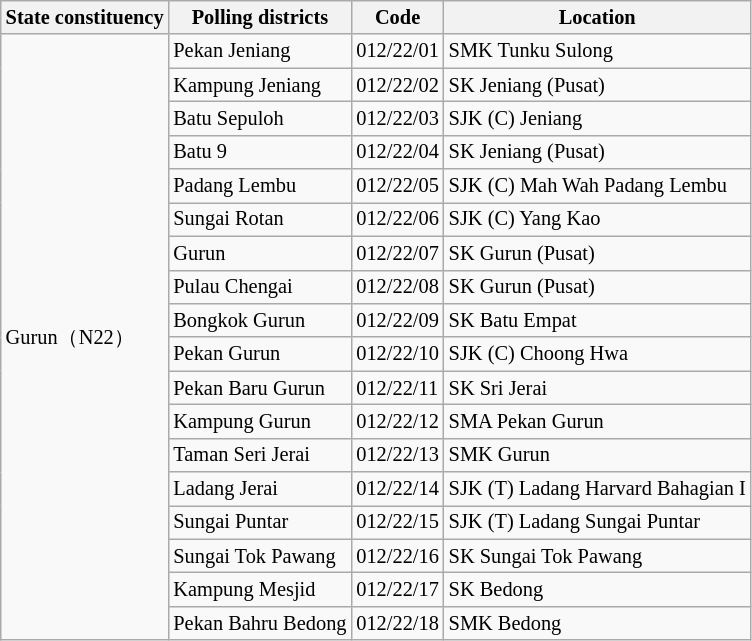<table class="wikitable sortable mw-collapsible" style="white-space:nowrap;font-size:85%">
<tr>
<th>State constituency</th>
<th>Polling districts</th>
<th>Code</th>
<th>Location</th>
</tr>
<tr>
<td rowspan="18">Gurun（N22）</td>
<td>Pekan Jeniang</td>
<td>012/22/01</td>
<td>SMK Tunku Sulong</td>
</tr>
<tr>
<td>Kampung Jeniang</td>
<td>012/22/02</td>
<td>SK Jeniang (Pusat)</td>
</tr>
<tr>
<td>Batu Sepuloh</td>
<td>012/22/03</td>
<td>SJK (C) Jeniang</td>
</tr>
<tr>
<td>Batu 9</td>
<td>012/22/04</td>
<td>SK Jeniang (Pusat)</td>
</tr>
<tr>
<td>Padang Lembu</td>
<td>012/22/05</td>
<td>SJK (C) Mah Wah Padang Lembu</td>
</tr>
<tr>
<td>Sungai Rotan</td>
<td>012/22/06</td>
<td>SJK (C) Yang Kao</td>
</tr>
<tr>
<td>Gurun</td>
<td>012/22/07</td>
<td>SK Gurun (Pusat)</td>
</tr>
<tr>
<td>Pulau Chengai</td>
<td>012/22/08</td>
<td>SK Gurun (Pusat)</td>
</tr>
<tr>
<td>Bongkok Gurun</td>
<td>012/22/09</td>
<td>SK Batu Empat</td>
</tr>
<tr>
<td>Pekan Gurun</td>
<td>012/22/10</td>
<td>SJK (C) Choong Hwa</td>
</tr>
<tr>
<td>Pekan Baru Gurun</td>
<td>012/22/11</td>
<td>SK Sri Jerai</td>
</tr>
<tr>
<td>Kampung Gurun</td>
<td>012/22/12</td>
<td>SMA Pekan Gurun</td>
</tr>
<tr>
<td>Taman Seri Jerai</td>
<td>012/22/13</td>
<td>SMK Gurun</td>
</tr>
<tr>
<td>Ladang Jerai</td>
<td>012/22/14</td>
<td>SJK (T) Ladang Harvard Bahagian I</td>
</tr>
<tr>
<td>Sungai Puntar</td>
<td>012/22/15</td>
<td>SJK (T) Ladang Sungai Puntar</td>
</tr>
<tr>
<td>Sungai Tok Pawang</td>
<td>012/22/16</td>
<td>SK Sungai Tok Pawang</td>
</tr>
<tr>
<td>Kampung Mesjid</td>
<td>012/22/17</td>
<td>SK Bedong</td>
</tr>
<tr>
<td>Pekan Bahru Bedong</td>
<td>012/22/18</td>
<td>SMK Bedong</td>
</tr>
</table>
